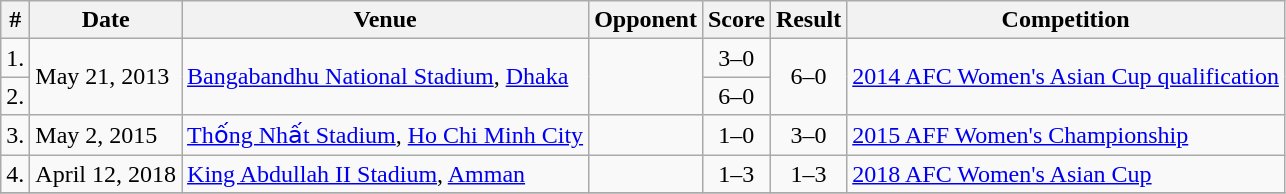<table class="wikitable">
<tr>
<th>#</th>
<th>Date</th>
<th>Venue</th>
<th>Opponent</th>
<th>Score</th>
<th>Result</th>
<th>Competition</th>
</tr>
<tr>
<td>1.</td>
<td rowspan=2>May 21, 2013</td>
<td rowspan=2><a href='#'>Bangabandhu National Stadium</a>, <a href='#'>Dhaka</a></td>
<td rowspan=2></td>
<td style="text-align:center;">3–0</td>
<td rowspan=2 style="text-align:center;">6–0</td>
<td rowspan=2><a href='#'>2014 AFC Women's Asian Cup qualification</a></td>
</tr>
<tr>
<td>2.</td>
<td style="text-align:center;">6–0</td>
</tr>
<tr>
<td>3.</td>
<td>May 2, 2015</td>
<td><a href='#'>Thống Nhất Stadium</a>, <a href='#'>Ho Chi Minh City</a></td>
<td></td>
<td style="text-align:center;">1–0</td>
<td style="text-align:center;">3–0</td>
<td><a href='#'>2015 AFF Women's Championship</a></td>
</tr>
<tr>
<td>4.</td>
<td>April 12, 2018</td>
<td><a href='#'>King Abdullah II Stadium</a>, <a href='#'>Amman</a></td>
<td></td>
<td style="text-align:center;">1–3</td>
<td style="text-align:center;">1–3</td>
<td><a href='#'>2018 AFC Women's Asian Cup</a></td>
</tr>
<tr>
</tr>
</table>
